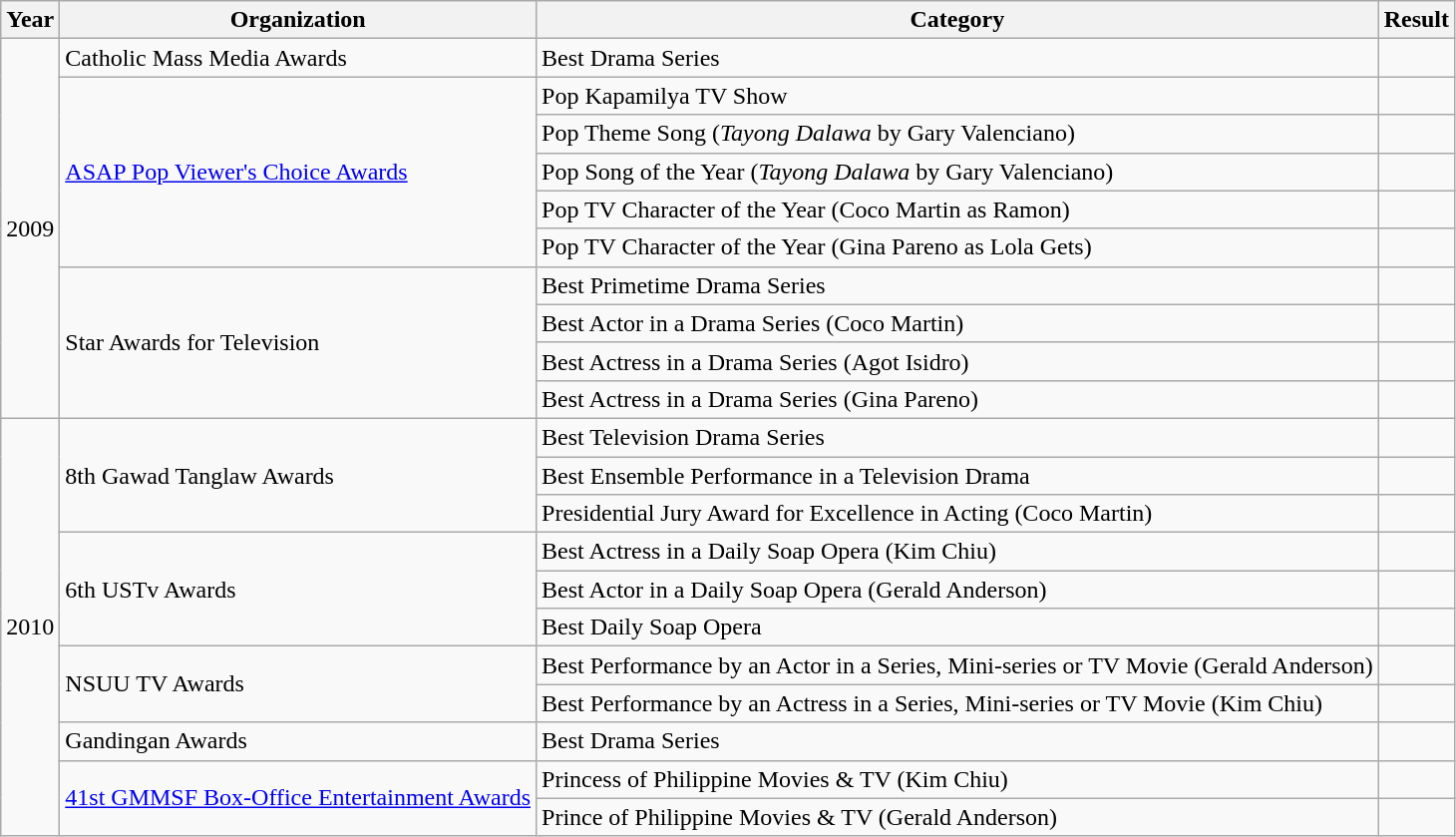<table class="wikitable">
<tr>
<th>Year</th>
<th>Organization</th>
<th>Category</th>
<th>Result</th>
</tr>
<tr>
<td rowspan=10>2009</td>
<td>Catholic Mass Media Awards</td>
<td>Best Drama Series</td>
<td></td>
</tr>
<tr>
<td rowspan=5><a href='#'>ASAP Pop Viewer's Choice Awards</a></td>
<td>Pop Kapamilya TV Show</td>
<td></td>
</tr>
<tr>
<td>Pop Theme Song (<em>Tayong Dalawa</em> by Gary Valenciano)</td>
<td></td>
</tr>
<tr>
<td>Pop Song of the Year (<em>Tayong Dalawa</em> by Gary Valenciano)</td>
<td></td>
</tr>
<tr>
<td>Pop TV Character of the Year (Coco Martin as Ramon)</td>
<td></td>
</tr>
<tr>
<td>Pop TV Character of the Year (Gina Pareno as Lola Gets)</td>
<td></td>
</tr>
<tr>
<td rowspan=4>Star Awards for Television</td>
<td>Best Primetime Drama Series</td>
<td></td>
</tr>
<tr>
<td>Best Actor in a Drama Series (Coco Martin)</td>
<td></td>
</tr>
<tr>
<td>Best Actress in a Drama Series (Agot Isidro)</td>
<td></td>
</tr>
<tr>
<td>Best Actress in a Drama Series (Gina Pareno)</td>
<td></td>
</tr>
<tr>
<td rowspan=11>2010</td>
<td rowspan=3>8th Gawad Tanglaw Awards</td>
<td>Best Television Drama Series</td>
<td></td>
</tr>
<tr>
<td>Best Ensemble Performance in a Television Drama</td>
<td></td>
</tr>
<tr>
<td>Presidential Jury Award for Excellence in Acting (Coco Martin)</td>
<td></td>
</tr>
<tr>
<td rowspan=3>6th USTv Awards</td>
<td>Best Actress in a Daily Soap Opera (Kim Chiu)</td>
<td></td>
</tr>
<tr>
<td>Best Actor in a Daily Soap Opera (Gerald Anderson)</td>
<td></td>
</tr>
<tr>
<td>Best Daily Soap Opera</td>
<td></td>
</tr>
<tr>
<td rowspan=2>NSUU TV Awards</td>
<td>Best Performance by an Actor in a Series, Mini-series or TV Movie (Gerald Anderson)</td>
<td></td>
</tr>
<tr>
<td>Best Performance by an Actress in a Series, Mini-series or TV Movie (Kim Chiu)</td>
<td></td>
</tr>
<tr>
<td>Gandingan Awards</td>
<td>Best Drama Series</td>
<td></td>
</tr>
<tr>
<td rowspan=2><a href='#'>41st GMMSF Box-Office Entertainment Awards</a></td>
<td>Princess of Philippine Movies & TV (Kim Chiu)</td>
<td></td>
</tr>
<tr>
<td>Prince of Philippine Movies & TV (Gerald Anderson)</td>
<td></td>
</tr>
</table>
